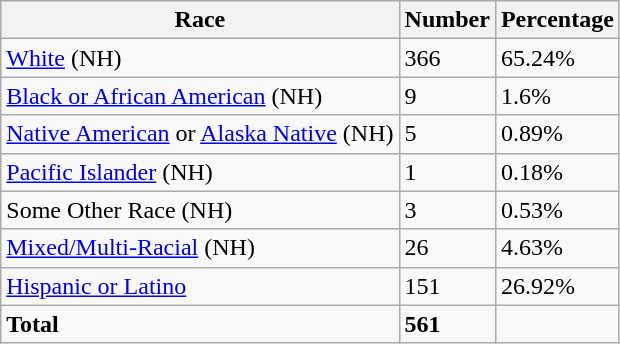<table class="wikitable">
<tr>
<th>Race</th>
<th>Number</th>
<th>Percentage</th>
</tr>
<tr>
<td><a href='#'>White</a> (NH)</td>
<td>366</td>
<td>65.24%</td>
</tr>
<tr>
<td><a href='#'>Black or African American</a> (NH)</td>
<td>9</td>
<td>1.6%</td>
</tr>
<tr>
<td><a href='#'>Native American</a> or <a href='#'>Alaska Native</a> (NH)</td>
<td>5</td>
<td>0.89%</td>
</tr>
<tr>
<td><a href='#'>Pacific Islander</a> (NH)</td>
<td>1</td>
<td>0.18%</td>
</tr>
<tr>
<td>Some Other Race (NH)</td>
<td>3</td>
<td>0.53%</td>
</tr>
<tr>
<td><a href='#'>Mixed/Multi-Racial</a> (NH)</td>
<td>26</td>
<td>4.63%</td>
</tr>
<tr>
<td><a href='#'>Hispanic or Latino</a></td>
<td>151</td>
<td>26.92%</td>
</tr>
<tr>
<td><strong>Total</strong></td>
<td><strong>561</strong></td>
<td></td>
</tr>
</table>
